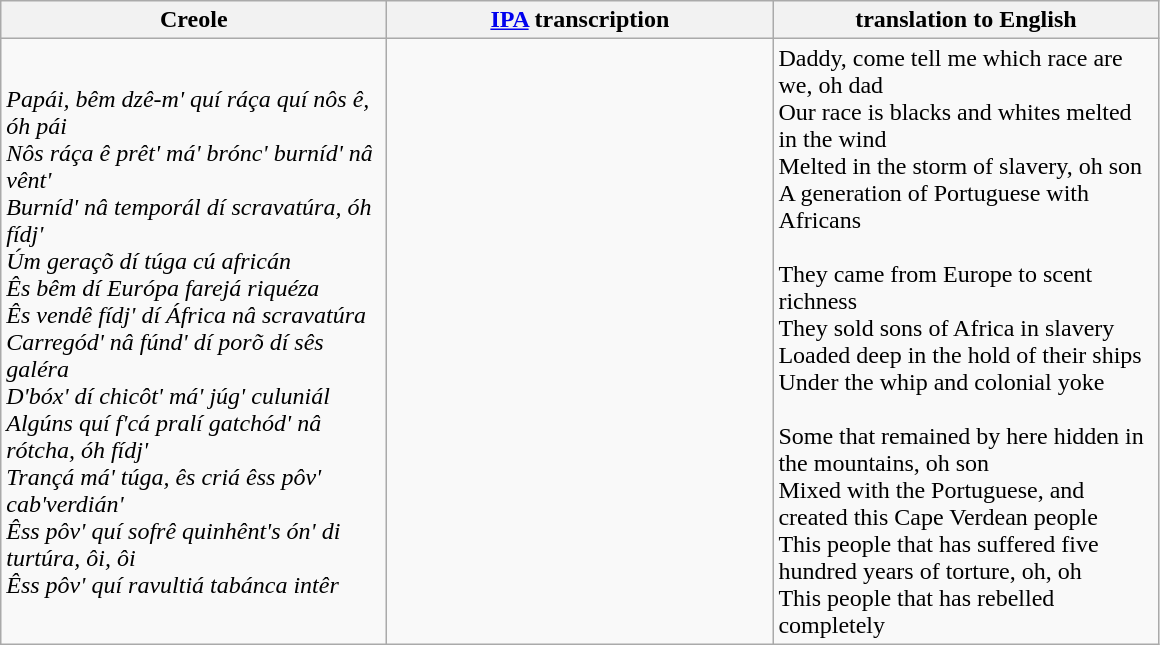<table class="wikitable">
<tr>
<th width="250">Creole</th>
<th width="250"><a href='#'>IPA</a> transcription</th>
<th width="250">translation to English</th>
</tr>
<tr>
<td><em>Papái, bêm dzê-m' quí ráça quí nôs ê, óh pái <br>Nôs ráça ê prêt' má' brónc' burníd' nâ vênt' <br>Burníd' nâ temporál dí scravatúra, óh fídj' <br>Úm geraçõ dí túga cú africán</em><br><em>Ês bêm dí Európa farejá riquéza <br>Ês vendê fídj' dí África nâ scravatúra <br>Carregód' nâ fúnd' dí porõ dí sês galéra <br>D'bóx' dí chicôt' má' júg' culuniál</em><br><em>Algúns quí f'cá pralí gatchód' nâ rótcha, óh fídj' <br>Trançá má' túga, ês criá êss pôv' cab'verdián' <br>Êss pôv' quí sofrê quinhênt's ón' di turtúra, ôi, ôi <br>Êss pôv' quí ravultiá tabánca intêr</em></td>
<td></td>
<td>Daddy, come tell me which race are we, oh dad<br>Our race is blacks and whites melted in the wind<br>Melted in the storm of slavery, oh son<br>A generation of Portuguese with Africans<br><br>They came from Europe to scent richness<br>They sold sons of Africa in slavery<br>Loaded deep in the hold of their ships<br>Under the whip and colonial yoke<br><br>Some that remained by here hidden in the mountains, oh son<br>Mixed with the Portuguese, and created this Cape Verdean people<br>This people that has suffered five hundred years of torture, oh, oh<br>This people that has rebelled completely</td>
</tr>
</table>
